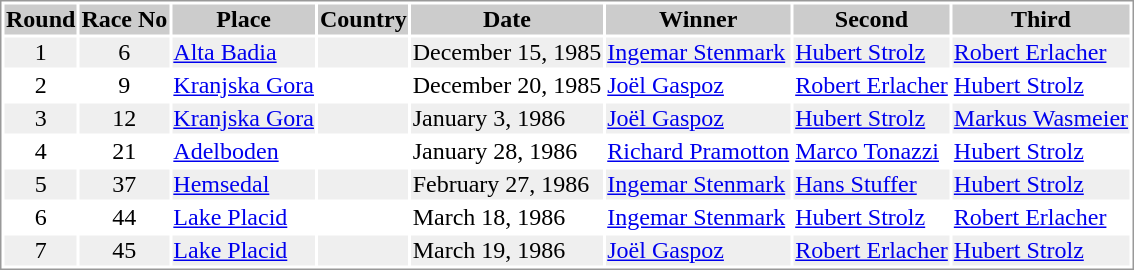<table border="0" style="border: 1px solid #999; background-color:#FFFFFF; text-align:center">
<tr align="center" bgcolor="#CCCCCC">
<th>Round</th>
<th>Race No</th>
<th>Place</th>
<th>Country</th>
<th>Date</th>
<th>Winner</th>
<th>Second</th>
<th>Third</th>
</tr>
<tr bgcolor="#EFEFEF">
<td>1</td>
<td>6</td>
<td align="left"><a href='#'>Alta Badia</a></td>
<td align="left"></td>
<td align="left">December 15, 1985</td>
<td align="left"> <a href='#'>Ingemar Stenmark</a></td>
<td align="left"> <a href='#'>Hubert Strolz</a></td>
<td align="left"> <a href='#'>Robert Erlacher</a></td>
</tr>
<tr>
<td>2</td>
<td>9</td>
<td align="left"><a href='#'>Kranjska Gora</a></td>
<td align="left"></td>
<td align="left">December 20, 1985</td>
<td align="left"> <a href='#'>Joël Gaspoz</a></td>
<td align="left"> <a href='#'>Robert Erlacher</a></td>
<td align="left"> <a href='#'>Hubert Strolz</a></td>
</tr>
<tr bgcolor="#EFEFEF">
<td>3</td>
<td>12</td>
<td align="left"><a href='#'>Kranjska Gora</a></td>
<td align="left"></td>
<td align="left">January 3, 1986</td>
<td align="left"> <a href='#'>Joël Gaspoz</a></td>
<td align="left"> <a href='#'>Hubert Strolz</a></td>
<td align="left"> <a href='#'>Markus Wasmeier</a></td>
</tr>
<tr>
<td>4</td>
<td>21</td>
<td align="left"><a href='#'>Adelboden</a></td>
<td align="left"></td>
<td align="left">January 28, 1986</td>
<td align="left"> <a href='#'>Richard Pramotton</a></td>
<td align="left"> <a href='#'>Marco Tonazzi</a></td>
<td align="left"> <a href='#'>Hubert Strolz</a></td>
</tr>
<tr bgcolor="#EFEFEF">
<td>5</td>
<td>37</td>
<td align="left"><a href='#'>Hemsedal</a></td>
<td align="left"></td>
<td align="left">February 27, 1986</td>
<td align="left"> <a href='#'>Ingemar Stenmark</a></td>
<td align="left"> <a href='#'>Hans Stuffer</a></td>
<td align="left"> <a href='#'>Hubert Strolz</a></td>
</tr>
<tr>
<td>6</td>
<td>44</td>
<td align="left"><a href='#'>Lake Placid</a></td>
<td align="left"></td>
<td align="left">March 18, 1986</td>
<td align="left"> <a href='#'>Ingemar Stenmark</a></td>
<td align="left"> <a href='#'>Hubert Strolz</a></td>
<td align="left"> <a href='#'>Robert Erlacher</a></td>
</tr>
<tr bgcolor="#EFEFEF">
<td>7</td>
<td>45</td>
<td align="left"><a href='#'>Lake Placid</a></td>
<td align="left"></td>
<td align="left">March 19, 1986</td>
<td align="left"> <a href='#'>Joël Gaspoz</a></td>
<td align="left"> <a href='#'>Robert Erlacher</a></td>
<td align="left"> <a href='#'>Hubert Strolz</a></td>
</tr>
</table>
